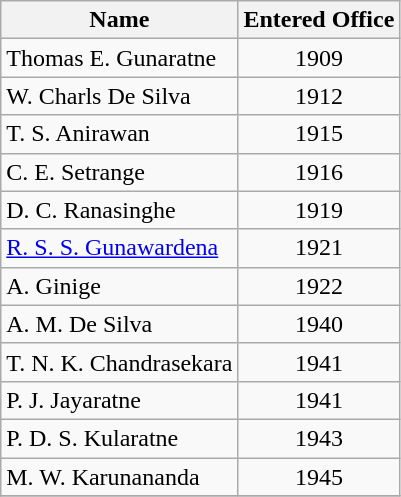<table class="wikitable" style="float:left; margin-right:1em">
<tr>
<th>Name</th>
<th>Entered Office</th>
</tr>
<tr>
<td>Thomas E. Gunaratne</td>
<td align="center">1909</td>
</tr>
<tr>
<td>W. Charls De Silva</td>
<td align="center">1912</td>
</tr>
<tr>
<td>T. S. Anirawan</td>
<td align="center">1915</td>
</tr>
<tr>
<td>C. E. Setrange</td>
<td align="center">1916</td>
</tr>
<tr>
<td>D. C. Ranasinghe</td>
<td align="center">1919</td>
</tr>
<tr>
<td><a href='#'>R. S. S. Gunawardena</a></td>
<td align="center">1921</td>
</tr>
<tr>
<td>A. Ginige</td>
<td align="center">1922</td>
</tr>
<tr>
<td>A. M. De Silva</td>
<td align="center">1940</td>
</tr>
<tr>
<td>T. N. K. Chandrasekara</td>
<td align="center">1941</td>
</tr>
<tr>
<td>P. J. Jayaratne</td>
<td align="center">1941</td>
</tr>
<tr>
<td>P. D. S. Kularatne</td>
<td align="center">1943</td>
</tr>
<tr>
<td>M. W. Karunananda</td>
<td align="center">1945</td>
</tr>
<tr>
</tr>
</table>
